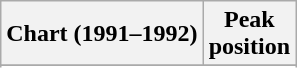<table class="wikitable sortable">
<tr>
<th align="left">Chart (1991–1992)</th>
<th align="center">Peak<br>position</th>
</tr>
<tr>
</tr>
<tr>
</tr>
</table>
